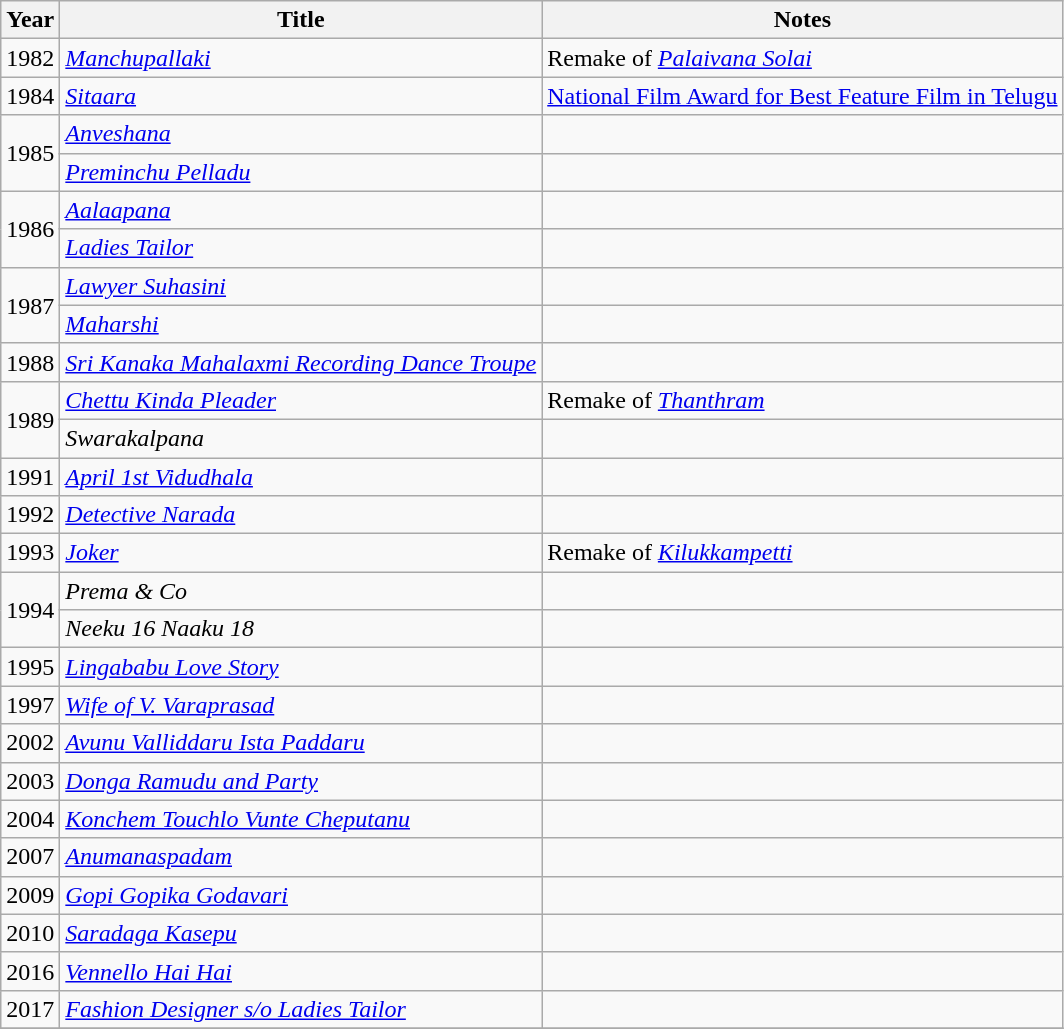<table class="wikitable">
<tr>
<th>Year</th>
<th>Title</th>
<th>Notes</th>
</tr>
<tr>
<td>1982</td>
<td><em><a href='#'>Manchupallaki</a></em></td>
<td>Remake of <em><a href='#'>Palaivana Solai</a></em></td>
</tr>
<tr>
<td>1984</td>
<td><em><a href='#'>Sitaara</a></em></td>
<td><a href='#'>National Film Award for Best Feature Film in Telugu</a></td>
</tr>
<tr>
<td rowspan="2">1985</td>
<td><em><a href='#'>Anveshana</a></em></td>
<td></td>
</tr>
<tr>
<td><em><a href='#'>Preminchu Pelladu</a></em></td>
<td></td>
</tr>
<tr>
<td rowspan="2">1986</td>
<td><em><a href='#'>Aalaapana</a></em></td>
<td></td>
</tr>
<tr>
<td><em><a href='#'>Ladies Tailor</a></em></td>
<td></td>
</tr>
<tr>
<td rowspan="2">1987</td>
<td><em><a href='#'>Lawyer Suhasini</a></em></td>
<td></td>
</tr>
<tr>
<td><em><a href='#'>Maharshi</a></em></td>
<td></td>
</tr>
<tr>
<td>1988</td>
<td><em><a href='#'>Sri Kanaka Mahalaxmi Recording Dance Troupe</a></em></td>
<td></td>
</tr>
<tr>
<td rowspan="2">1989</td>
<td><em><a href='#'>Chettu Kinda Pleader</a></em></td>
<td>Remake of <em><a href='#'>Thanthram</a></em></td>
</tr>
<tr>
<td><em>Swarakalpana</em></td>
<td></td>
</tr>
<tr>
<td>1991</td>
<td><em><a href='#'>April 1st Vidudhala</a></em></td>
<td></td>
</tr>
<tr>
<td>1992</td>
<td><em><a href='#'>Detective Narada</a></em></td>
<td></td>
</tr>
<tr>
<td>1993</td>
<td><em><a href='#'>Joker</a></em></td>
<td>Remake of <em><a href='#'>Kilukkampetti</a></em></td>
</tr>
<tr>
<td rowspan="2">1994</td>
<td><em>Prema & Co</em></td>
<td></td>
</tr>
<tr>
<td><em>Neeku 16 Naaku 18</em></td>
<td></td>
</tr>
<tr>
<td>1995</td>
<td><em><a href='#'>Lingababu Love Story</a></em></td>
<td></td>
</tr>
<tr>
<td>1997</td>
<td><em><a href='#'>Wife of V. Varaprasad</a></em></td>
<td></td>
</tr>
<tr>
<td>2002</td>
<td><em><a href='#'>Avunu Valliddaru Ista Paddaru</a></em></td>
<td></td>
</tr>
<tr>
<td>2003</td>
<td><em><a href='#'>Donga Ramudu and Party</a></em></td>
<td></td>
</tr>
<tr>
<td>2004</td>
<td><em><a href='#'>Konchem Touchlo Vunte Cheputanu</a></em></td>
<td></td>
</tr>
<tr>
<td>2007</td>
<td><em><a href='#'>Anumanaspadam</a></em></td>
<td></td>
</tr>
<tr>
<td>2009</td>
<td><em><a href='#'>Gopi Gopika Godavari</a></em></td>
<td></td>
</tr>
<tr>
<td>2010</td>
<td><em><a href='#'>Saradaga Kasepu</a></em></td>
<td></td>
</tr>
<tr>
<td>2016</td>
<td><em><a href='#'>Vennello Hai Hai</a></em></td>
<td></td>
</tr>
<tr>
<td>2017</td>
<td><em><a href='#'>Fashion Designer s/o Ladies Tailor</a></em></td>
<td></td>
</tr>
<tr>
</tr>
</table>
